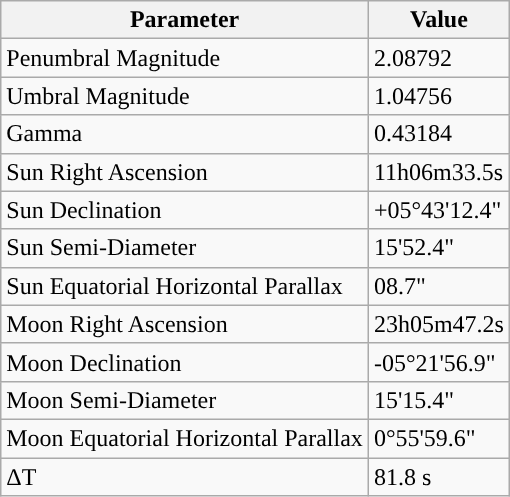<table class="wikitable">
<tr>
<th>Parameter</th>
<th>Value</th>
</tr>
<tr>
<td>Penumbral Magnitude</td>
<td>2.08792</td>
</tr>
<tr>
<td>Umbral Magnitude</td>
<td>1.04756</td>
</tr>
<tr>
<td>Gamma</td>
<td>0.43184</td>
</tr>
<tr>
<td>Sun Right Ascension</td>
<td>11h06m33.5s</td>
</tr>
<tr>
<td>Sun Declination</td>
<td>+05°43'12.4"</td>
</tr>
<tr>
<td>Sun Semi-Diameter</td>
<td>15'52.4"</td>
</tr>
<tr>
<td>Sun Equatorial Horizontal Parallax</td>
<td>08.7"</td>
</tr>
<tr>
<td>Moon Right Ascension</td>
<td>23h05m47.2s</td>
</tr>
<tr>
<td>Moon Declination</td>
<td>-05°21'56.9"</td>
</tr>
<tr>
<td>Moon Semi-Diameter</td>
<td>15'15.4"</td>
</tr>
<tr>
<td>Moon Equatorial Horizontal Parallax</td>
<td>0°55'59.6"</td>
</tr>
<tr>
<td>ΔT</td>
<td>81.8 s</td>
</tr>
</table>
